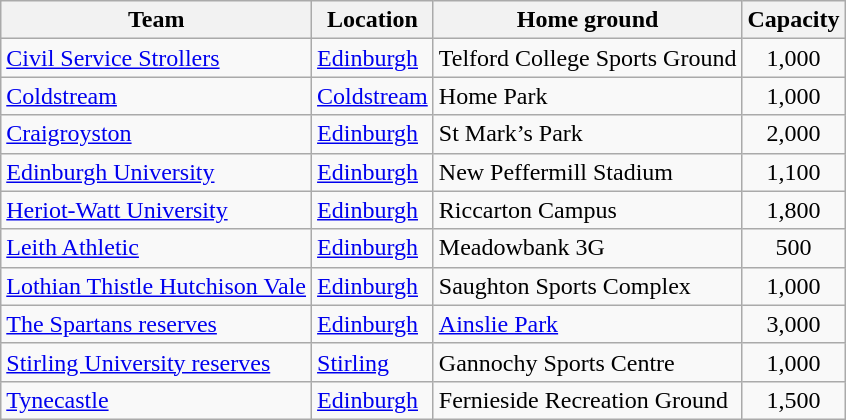<table class="wikitable sortable">
<tr>
<th>Team</th>
<th>Location</th>
<th>Home ground</th>
<th>Capacity</th>
</tr>
<tr>
<td><a href='#'>Civil Service Strollers</a></td>
<td><a href='#'>Edinburgh</a></td>
<td>Telford College Sports Ground</td>
<td align=center>1,000</td>
</tr>
<tr>
<td><a href='#'>Coldstream</a></td>
<td><a href='#'>Coldstream</a></td>
<td>Home Park</td>
<td align=center>1,000</td>
</tr>
<tr>
<td><a href='#'>Craigroyston</a></td>
<td><a href='#'>Edinburgh</a></td>
<td>St Mark’s Park</td>
<td align=center>2,000</td>
</tr>
<tr>
<td><a href='#'>Edinburgh University</a></td>
<td><a href='#'>Edinburgh</a></td>
<td>New Peffermill Stadium</td>
<td align=center>1,100</td>
</tr>
<tr>
<td><a href='#'>Heriot-Watt University</a></td>
<td><a href='#'>Edinburgh</a></td>
<td>Riccarton Campus</td>
<td align=center>1,800</td>
</tr>
<tr>
<td><a href='#'>Leith Athletic</a></td>
<td><a href='#'>Edinburgh</a></td>
<td>Meadowbank 3G</td>
<td align=center>500</td>
</tr>
<tr>
<td><a href='#'>Lothian Thistle Hutchison Vale</a></td>
<td><a href='#'>Edinburgh</a></td>
<td>Saughton Sports Complex</td>
<td align=center>1,000</td>
</tr>
<tr>
<td><a href='#'>The Spartans reserves</a></td>
<td><a href='#'>Edinburgh</a></td>
<td><a href='#'>Ainslie Park</a></td>
<td align=center>3,000</td>
</tr>
<tr>
<td><a href='#'>Stirling University reserves</a></td>
<td><a href='#'>Stirling</a></td>
<td>Gannochy Sports Centre</td>
<td align=center>1,000</td>
</tr>
<tr>
<td><a href='#'>Tynecastle</a></td>
<td><a href='#'>Edinburgh</a></td>
<td>Fernieside Recreation Ground</td>
<td align=center>1,500</td>
</tr>
</table>
